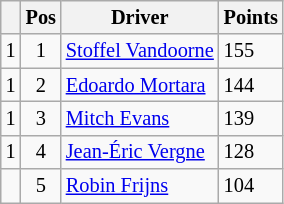<table class="wikitable" style="font-size: 85%;">
<tr>
<th></th>
<th>Pos</th>
<th>Driver</th>
<th>Points</th>
</tr>
<tr>
<td align="left"> 1</td>
<td align="center">1</td>
<td> <a href='#'>Stoffel Vandoorne</a></td>
<td align="left">155</td>
</tr>
<tr>
<td align="left"> 1</td>
<td align="center">2</td>
<td> <a href='#'>Edoardo Mortara</a></td>
<td align="left">144</td>
</tr>
<tr>
<td align="left"> 1</td>
<td align="center">3</td>
<td> <a href='#'>Mitch Evans</a></td>
<td align="left">139</td>
</tr>
<tr>
<td align="left"> 1</td>
<td align="center">4</td>
<td> <a href='#'>Jean-Éric Vergne</a></td>
<td align="left">128</td>
</tr>
<tr>
<td align="left"></td>
<td align="center">5</td>
<td> <a href='#'>Robin Frijns</a></td>
<td align="left">104</td>
</tr>
</table>
